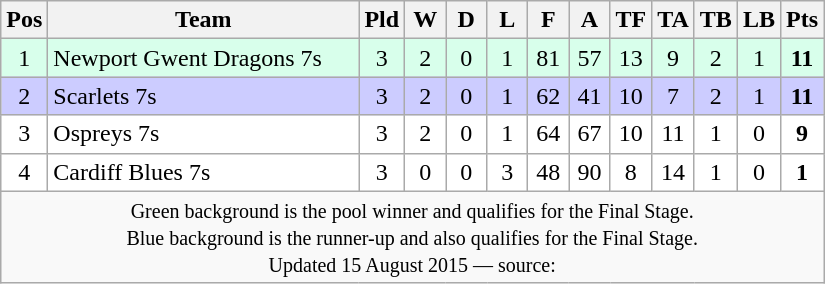<table class="wikitable" style="text-align: center;">
<tr>
<th width="20">Pos</th>
<th width="200">Team</th>
<th width="20">Pld</th>
<th width="20">W</th>
<th width="20">D</th>
<th width="20">L</th>
<th width="20">F</th>
<th width="20">A</th>
<th width="20">TF</th>
<th width="20">TA</th>
<th width="20">TB</th>
<th width="20">LB</th>
<th width="20">Pts</th>
</tr>
<tr bgcolor=#d8ffeb>
<td>1</td>
<td align=left>Newport Gwent Dragons 7s</td>
<td>3</td>
<td>2</td>
<td>0</td>
<td>1</td>
<td>81</td>
<td>57</td>
<td>13</td>
<td>9</td>
<td>2</td>
<td>1</td>
<td><strong>11</strong></td>
</tr>
<tr bgcolor=#ccccff>
<td>2</td>
<td align=left>Scarlets 7s</td>
<td>3</td>
<td>2</td>
<td>0</td>
<td>1</td>
<td>62</td>
<td>41</td>
<td>10</td>
<td>7</td>
<td>2</td>
<td>1</td>
<td><strong>11</strong></td>
</tr>
<tr bgcolor=#ffffff>
<td>3</td>
<td align=left>Ospreys 7s</td>
<td>3</td>
<td>2</td>
<td>0</td>
<td>1</td>
<td>64</td>
<td>67</td>
<td>10</td>
<td>11</td>
<td>1</td>
<td>0</td>
<td><strong>9</strong></td>
</tr>
<tr bgcolor=#ffffff>
<td>4</td>
<td align=left>Cardiff Blues 7s</td>
<td>3</td>
<td>0</td>
<td>0</td>
<td>3</td>
<td>48</td>
<td>90</td>
<td>8</td>
<td>14</td>
<td>1</td>
<td>0</td>
<td><strong>1</strong></td>
</tr>
<tr align=center>
<td colspan="13" style="border:0px"><small>Green background is the pool winner and qualifies for the Final Stage.<br>Blue background is the runner-up and also qualifies for the Final Stage.<br>Updated 15 August 2015 — source: </small></td>
</tr>
</table>
